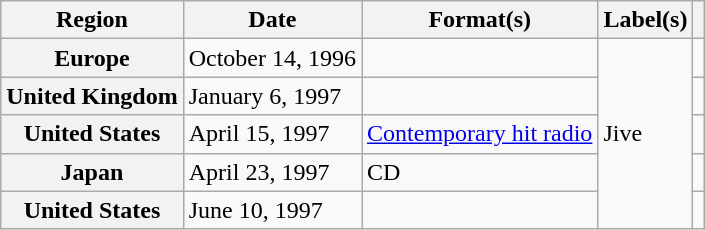<table class="wikitable plainrowheaders">
<tr>
<th scope="col">Region</th>
<th scope="col">Date</th>
<th scope="col">Format(s)</th>
<th scope="col">Label(s)</th>
<th scope="col"></th>
</tr>
<tr>
<th scope="row">Europe</th>
<td>October 14, 1996</td>
<td></td>
<td rowspan="5">Jive</td>
<td></td>
</tr>
<tr>
<th scope="row">United Kingdom</th>
<td>January 6, 1997</td>
<td></td>
<td></td>
</tr>
<tr>
<th scope="row">United States</th>
<td>April 15, 1997</td>
<td><a href='#'>Contemporary hit radio</a></td>
<td></td>
</tr>
<tr>
<th scope="row">Japan</th>
<td>April 23, 1997</td>
<td>CD</td>
<td></td>
</tr>
<tr>
<th scope="row">United States</th>
<td>June 10, 1997</td>
<td></td>
<td></td>
</tr>
</table>
